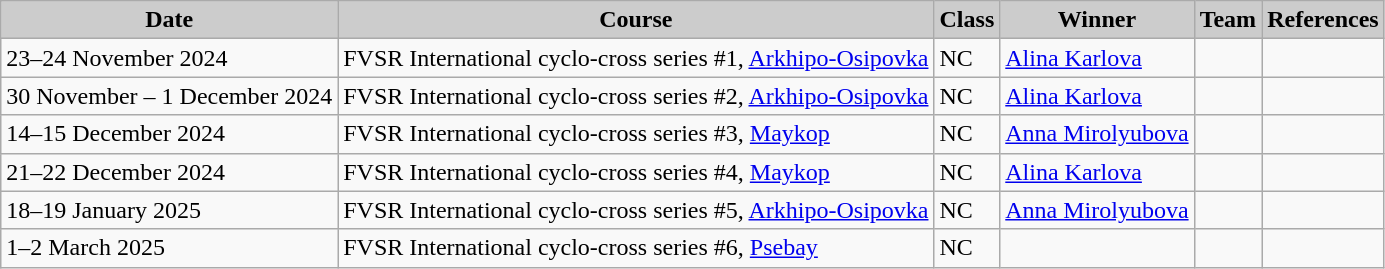<table class="wikitable sortable alternance ">
<tr>
<th scope="col" style="background-color:#CCCCCC;">Date</th>
<th scope="col" style="background-color:#CCCCCC;">Course</th>
<th scope="col" style="background-color:#CCCCCC;">Class</th>
<th scope="col" style="background-color:#CCCCCC;">Winner</th>
<th scope="col" style="background-color:#CCCCCC;">Team</th>
<th scope="col" style="background-color:#CCCCCC;">References</th>
</tr>
<tr>
<td>23–24 November 2024</td>
<td> FVSR International cyclo-cross series #1, <a href='#'>Arkhipo-Osipovka</a></td>
<td>NC</td>
<td> <a href='#'>Alina Karlova</a></td>
<td></td>
<td></td>
</tr>
<tr>
<td>30 November – 1 December 2024</td>
<td> FVSR International cyclo-cross series #2, <a href='#'>Arkhipo-Osipovka</a></td>
<td>NC</td>
<td> <a href='#'>Alina Karlova</a></td>
<td></td>
<td></td>
</tr>
<tr>
<td>14–15 December 2024</td>
<td> FVSR International cyclo-cross series #3, <a href='#'>Maykop</a></td>
<td>NC</td>
<td> <a href='#'>Anna Mirolyubova</a></td>
<td></td>
<td></td>
</tr>
<tr>
<td>21–22 December 2024</td>
<td> FVSR International cyclo-cross series #4, <a href='#'>Maykop</a></td>
<td>NC</td>
<td> <a href='#'>Alina Karlova</a></td>
<td></td>
<td></td>
</tr>
<tr>
<td>18–19 January 2025</td>
<td> FVSR International cyclo-cross series #5, <a href='#'>Arkhipo-Osipovka</a></td>
<td>NC</td>
<td> <a href='#'>Anna Mirolyubova</a></td>
<td></td>
<td></td>
</tr>
<tr>
<td>1–2 March 2025</td>
<td> FVSR International cyclo-cross series #6, <a href='#'>Psebay</a></td>
<td>NC</td>
<td></td>
<td></td>
<td></td>
</tr>
</table>
